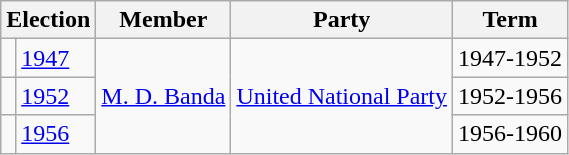<table class="wikitable">
<tr>
<th colspan="2">Election</th>
<th>Member</th>
<th>Party</th>
<th>Term</th>
</tr>
<tr>
<td style="background-color: "></td>
<td><a href='#'>1947</a></td>
<td rowspan=3><a href='#'>M. D. Banda</a></td>
<td rowspan=3><a href='#'>United National Party</a></td>
<td>1947-1952</td>
</tr>
<tr>
<td style="background-color: "></td>
<td><a href='#'>1952</a></td>
<td>1952-1956</td>
</tr>
<tr>
<td style="background-color: "></td>
<td><a href='#'>1956</a></td>
<td>1956-1960</td>
</tr>
</table>
